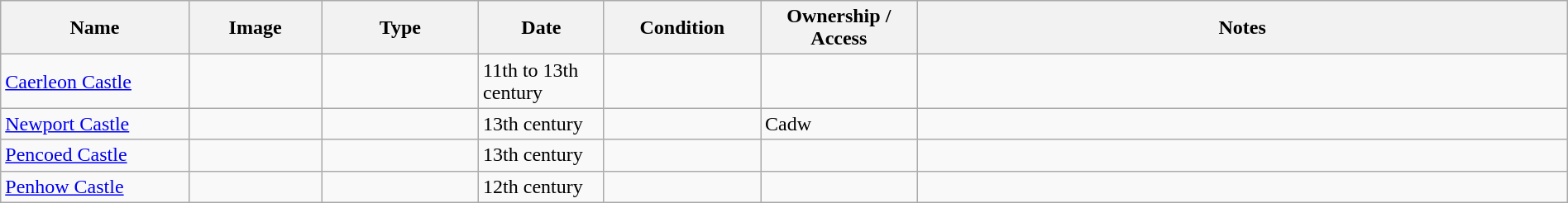<table class="wikitable sortable" width="100%">
<tr>
<th width="12%">Name</th>
<th class="unsortable" width="100">Image</th>
<th width="10%">Type</th>
<th width="8%">Date</th>
<th width="10%">Condition</th>
<th width="10%">Ownership / Access</th>
<th class="unsortable">Notes</th>
</tr>
<tr>
<td><a href='#'>Caerleon Castle</a></td>
<td></td>
<td></td>
<td>11th to 13th century</td>
<td></td>
<td></td>
<td></td>
</tr>
<tr>
<td><a href='#'>Newport Castle</a></td>
<td></td>
<td></td>
<td>13th century</td>
<td></td>
<td>Cadw</td>
<td></td>
</tr>
<tr>
<td><a href='#'>Pencoed Castle</a></td>
<td></td>
<td></td>
<td>13th century</td>
<td></td>
<td></td>
<td></td>
</tr>
<tr>
<td><a href='#'>Penhow Castle</a></td>
<td></td>
<td></td>
<td>12th century</td>
<td></td>
<td></td>
<td></td>
</tr>
</table>
